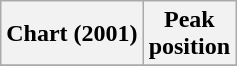<table class="wikitable plainrowheaders" style="text-align:center;">
<tr>
<th scope="col">Chart (2001)</th>
<th scope="col">Peak<br>position</th>
</tr>
<tr>
</tr>
</table>
